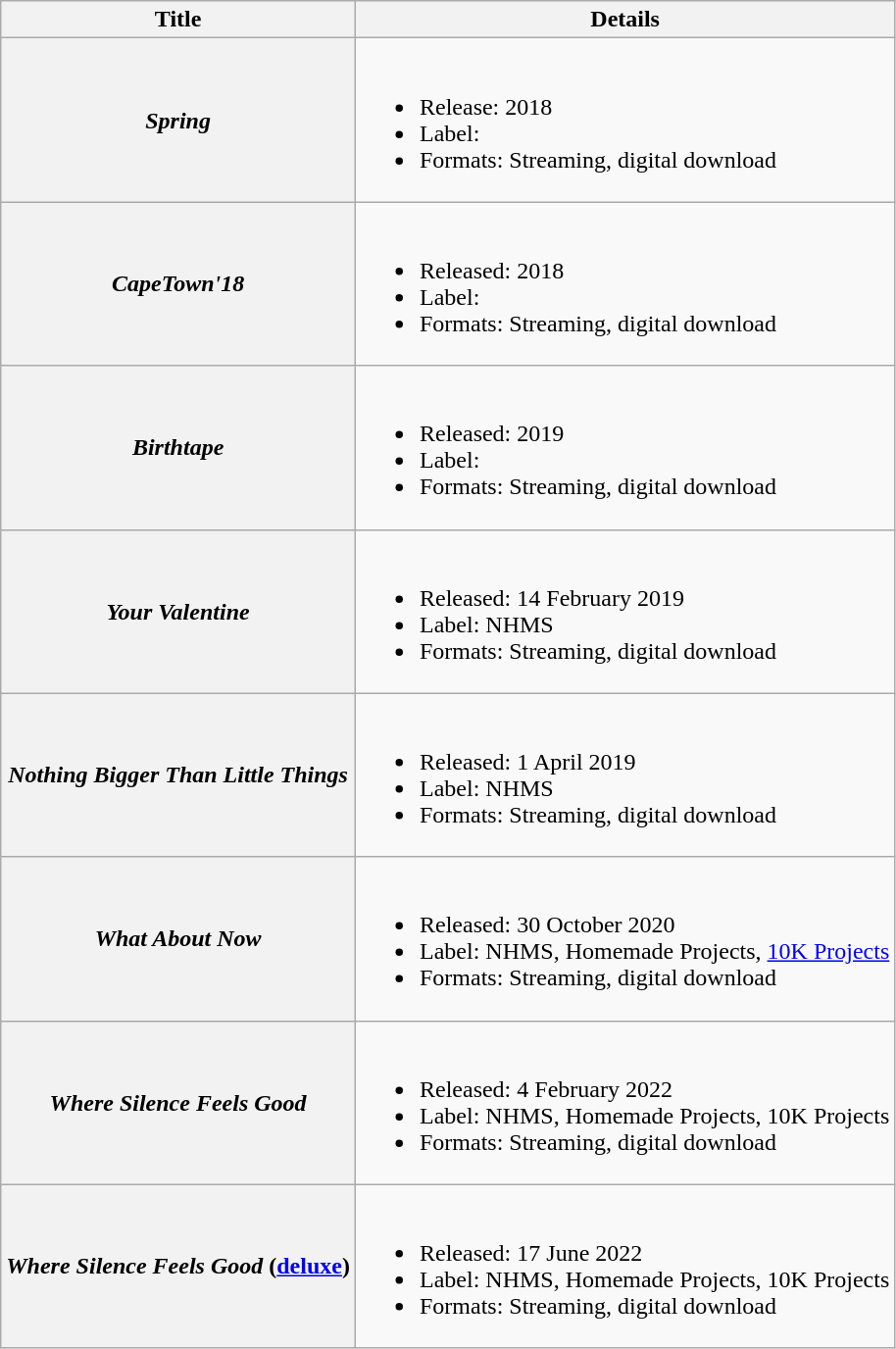<table class="wikitable plainrowheaders">
<tr>
<th scope="col">Title</th>
<th scope="col">Details</th>
</tr>
<tr>
<th scope="row"><em>Spring</em></th>
<td><br><ul><li>Release: 2018</li><li>Label:</li><li>Formats: Streaming, digital download</li></ul></td>
</tr>
<tr>
<th scope="row"><em>CapeTown'18</em></th>
<td><br><ul><li>Released: 2018</li><li>Label:</li><li>Formats: Streaming, digital download</li></ul></td>
</tr>
<tr>
<th scope="row"><em>Birthtape</em></th>
<td><br><ul><li>Released: 2019</li><li>Label:</li><li>Formats: Streaming, digital download</li></ul></td>
</tr>
<tr>
<th scope="row"><em>Your Valentine</em></th>
<td><br><ul><li>Released: 14 February 2019</li><li>Label: NHMS</li><li>Formats: Streaming, digital download</li></ul></td>
</tr>
<tr>
<th scope="row"><em>Nothing Bigger Than Little Things</em></th>
<td><br><ul><li>Released: 1 April 2019</li><li>Label: NHMS</li><li>Formats: Streaming, digital download</li></ul></td>
</tr>
<tr>
<th scope="row"><em>What About Now</em></th>
<td><br><ul><li>Released: 30 October 2020</li><li>Label: NHMS, Homemade Projects, <a href='#'>10K Projects</a></li><li>Formats: Streaming, digital download</li></ul></td>
</tr>
<tr>
<th scope="row"><em>Where Silence Feels Good</em></th>
<td><br><ul><li>Released: 4 February 2022</li><li>Label: NHMS, Homemade Projects, 10K Projects</li><li>Formats: Streaming, digital download</li></ul></td>
</tr>
<tr>
<th scope="row"><em>Where Silence Feels Good</em> (<a href='#'>deluxe</a>)</th>
<td><br><ul><li>Released: 17 June 2022</li><li>Label: NHMS, Homemade Projects, 10K Projects</li><li>Formats: Streaming, digital download</li></ul></td>
</tr>
</table>
